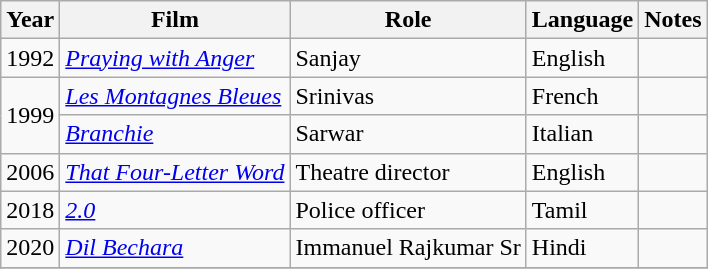<table class="wikitable plainrowheaders sortable" style="margin-right: 0;">
<tr>
<th>Year</th>
<th>Film</th>
<th>Role</th>
<th>Language</th>
<th scope="col" class="unsortable">Notes</th>
</tr>
<tr>
<td>1992</td>
<td><em><a href='#'>Praying with Anger</a></em></td>
<td>Sanjay</td>
<td>English</td>
<td></td>
</tr>
<tr>
<td rowspan="2">1999</td>
<td><em><a href='#'>Les Montagnes Bleues</a></em></td>
<td>Srinivas</td>
<td>French</td>
<td></td>
</tr>
<tr>
<td><em><a href='#'>Branchie</a></em></td>
<td>Sarwar</td>
<td>Italian</td>
<td></td>
</tr>
<tr>
<td>2006</td>
<td><em><a href='#'>That Four-Letter Word</a></em></td>
<td>Theatre director</td>
<td>English</td>
<td></td>
</tr>
<tr>
<td>2018</td>
<td><em><a href='#'>2.0</a></em></td>
<td>Police officer</td>
<td>Tamil</td>
<td></td>
</tr>
<tr>
<td>2020</td>
<td><em><a href='#'>Dil Bechara</a></em></td>
<td>Immanuel Rajkumar Sr</td>
<td>Hindi</td>
<td></td>
</tr>
<tr>
</tr>
</table>
